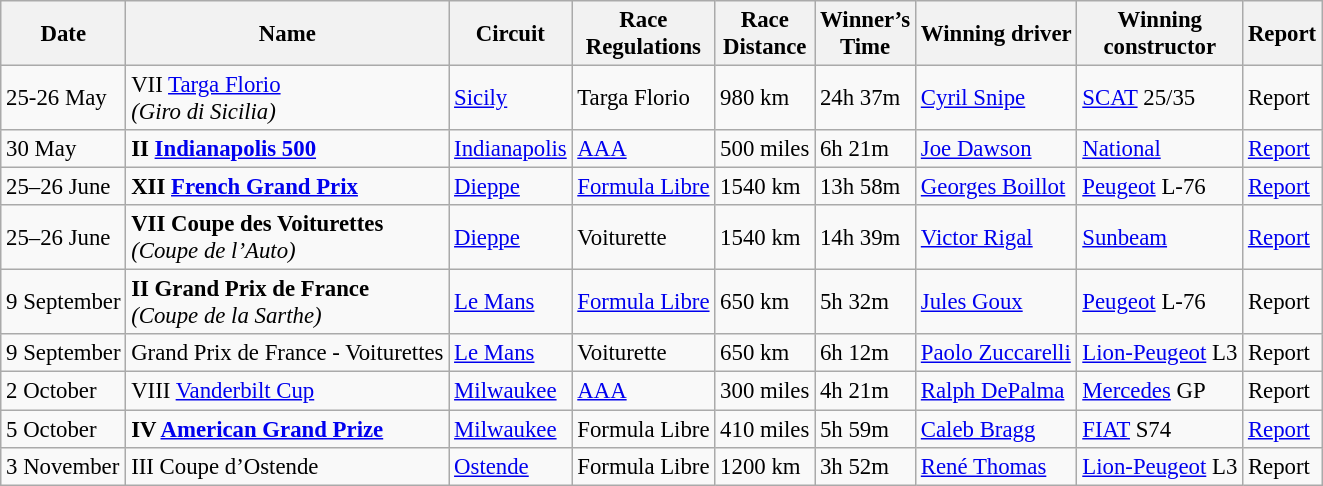<table class="wikitable" style="font-size:95%">
<tr>
<th>Date</th>
<th>Name</th>
<th>Circuit</th>
<th>Race<br>Regulations</th>
<th>Race<br>Distance</th>
<th>Winner’s<br>Time</th>
<th>Winning driver</th>
<th>Winning<br>constructor</th>
<th>Report</th>
</tr>
<tr>
<td>25-26 May</td>
<td> VII <a href='#'>Targa Florio</a><br><em>(Giro di Sicilia) </em></td>
<td><a href='#'>Sicily</a></td>
<td>Targa Florio</td>
<td>980 km</td>
<td>24h 37m</td>
<td> <a href='#'>Cyril Snipe</a></td>
<td><a href='#'>SCAT</a> 25/35</td>
<td>Report</td>
</tr>
<tr>
<td>30 May</td>
<td> <strong>II <a href='#'>Indianapolis 500</a></strong></td>
<td><a href='#'>Indianapolis</a></td>
<td><a href='#'>AAA</a></td>
<td>500 miles</td>
<td>6h 21m</td>
<td> <a href='#'>Joe Dawson</a></td>
<td><a href='#'>National</a></td>
<td><a href='#'>Report</a></td>
</tr>
<tr>
<td>25–26 June</td>
<td> <strong>XII <a href='#'>French Grand Prix</a></strong></td>
<td><a href='#'>Dieppe</a></td>
<td><a href='#'>Formula Libre</a></td>
<td>1540 km</td>
<td>13h 58m</td>
<td> <a href='#'>Georges Boillot</a></td>
<td><a href='#'>Peugeot</a> L-76</td>
<td><a href='#'>Report</a></td>
</tr>
<tr>
<td>25–26 June</td>
<td> <strong>VII Coupe des Voiturettes</strong><br><em>(Coupe de l’Auto)</em></td>
<td><a href='#'>Dieppe</a></td>
<td>Voiturette</td>
<td>1540 km</td>
<td>14h 39m</td>
<td> <a href='#'>Victor Rigal</a></td>
<td><a href='#'>Sunbeam</a></td>
<td><a href='#'>Report</a></td>
</tr>
<tr>
<td>9 September</td>
<td> <strong>II Grand Prix de France</strong><br><em>(Coupe de la Sarthe)</em></td>
<td><a href='#'>Le Mans</a></td>
<td><a href='#'>Formula Libre</a></td>
<td>650 km</td>
<td>5h 32m</td>
<td> <a href='#'>Jules Goux</a></td>
<td><a href='#'>Peugeot</a> L-76</td>
<td>Report</td>
</tr>
<tr>
<td>9 September</td>
<td> Grand Prix de France - Voiturettes</td>
<td><a href='#'>Le Mans</a></td>
<td>Voiturette</td>
<td>650 km</td>
<td>6h 12m</td>
<td> <a href='#'>Paolo Zuccarelli</a></td>
<td><a href='#'>Lion-Peugeot</a> L3</td>
<td>Report</td>
</tr>
<tr>
<td>2 October</td>
<td> VIII <a href='#'>Vanderbilt Cup</a></td>
<td><a href='#'>Milwaukee</a></td>
<td><a href='#'>AAA</a></td>
<td>300 miles</td>
<td>4h 21m</td>
<td> <a href='#'>Ralph DePalma</a></td>
<td><a href='#'>Mercedes</a> GP</td>
<td>Report</td>
</tr>
<tr>
<td>5 October</td>
<td> <strong>IV <a href='#'>American Grand Prize</a></strong></td>
<td><a href='#'>Milwaukee</a></td>
<td>Formula Libre</td>
<td>410 miles</td>
<td>5h 59m</td>
<td> <a href='#'>Caleb Bragg</a></td>
<td><a href='#'>FIAT</a> S74</td>
<td><a href='#'>Report</a></td>
</tr>
<tr>
<td>3 November</td>
<td> III Coupe d’Ostende</td>
<td><a href='#'>Ostende</a></td>
<td>Formula Libre</td>
<td>1200 km</td>
<td>3h 52m</td>
<td> <a href='#'>René Thomas</a></td>
<td><a href='#'>Lion-Peugeot</a> L3</td>
<td>Report</td>
</tr>
</table>
